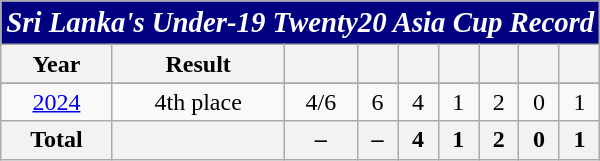<table class="wikitable" style="text-align:center">
<tr>
<th style="color:white; background:#000080;" colspan=9><strong><big><em>Sri Lanka's  Under-19 Twenty20 Asia Cup Record</em></big></strong></th>
</tr>
<tr>
<th>Year</th>
<th>Result</th>
<th></th>
<th></th>
<th></th>
<th></th>
<th></th>
<th></th>
<th></th>
</tr>
<tr bgcolor=pink>
</tr>
<tr>
<td> <a href='#'>2024</a></td>
<td>4th place</td>
<td>4/6</td>
<td>6</td>
<td>4</td>
<td>1</td>
<td>2</td>
<td>0</td>
<td>1</td>
</tr>
<tr>
<th>Total</th>
<th></th>
<th>–</th>
<th>–</th>
<th>4</th>
<th>1</th>
<th>2</th>
<th>0</th>
<th>1</th>
</tr>
</table>
